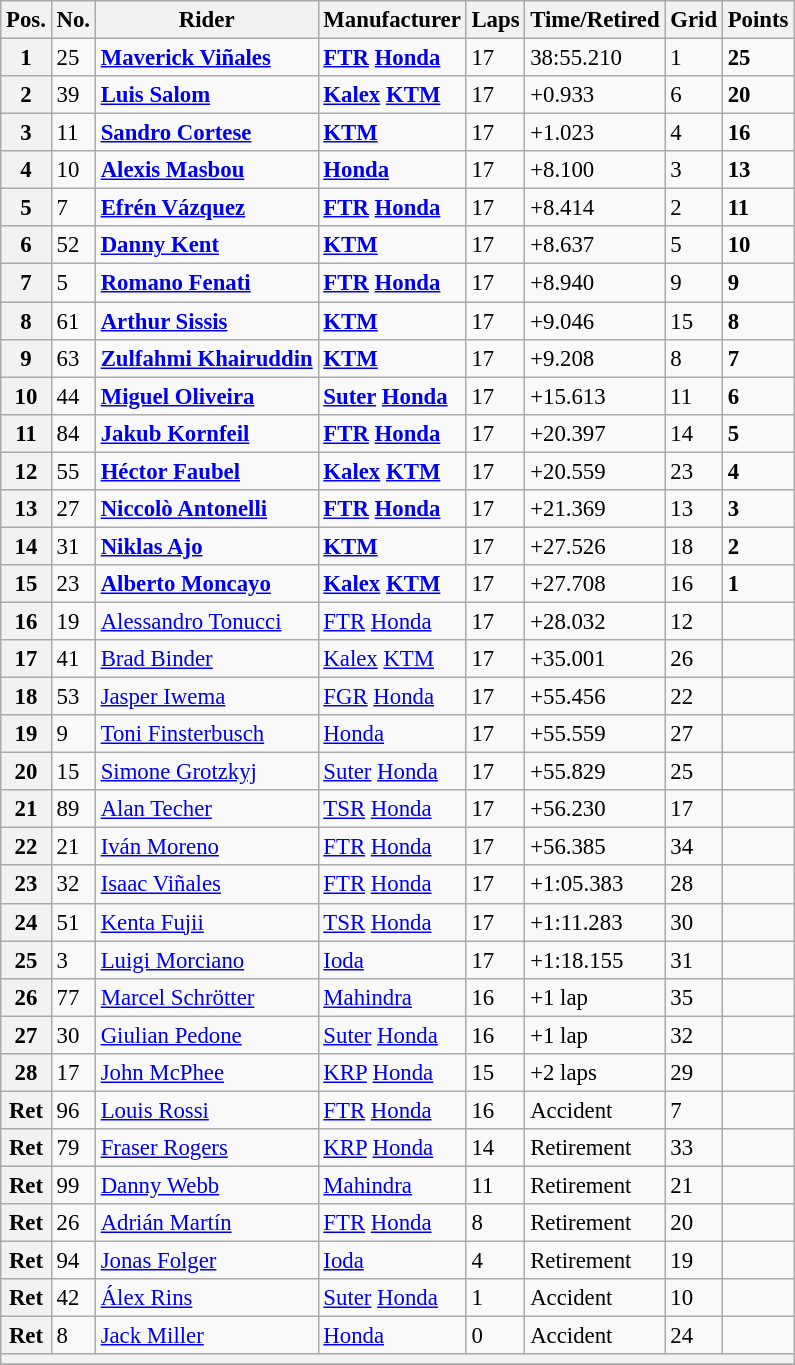<table class="wikitable" style="font-size: 95%;">
<tr>
<th>Pos.</th>
<th>No.</th>
<th>Rider</th>
<th>Manufacturer</th>
<th>Laps</th>
<th>Time/Retired</th>
<th>Grid</th>
<th>Points</th>
</tr>
<tr>
<th>1</th>
<td>25</td>
<td> <strong><a href='#'>Maverick Viñales</a></strong></td>
<td><strong><a href='#'>FTR</a> <a href='#'>Honda</a></strong></td>
<td>17</td>
<td>38:55.210</td>
<td>1</td>
<td><strong>25</strong></td>
</tr>
<tr>
<th>2</th>
<td>39</td>
<td> <strong><a href='#'>Luis Salom</a></strong></td>
<td><strong><a href='#'>Kalex</a> <a href='#'>KTM</a></strong></td>
<td>17</td>
<td>+0.933</td>
<td>6</td>
<td><strong>20</strong></td>
</tr>
<tr>
<th>3</th>
<td>11</td>
<td> <strong><a href='#'>Sandro Cortese</a></strong></td>
<td><strong><a href='#'>KTM</a></strong></td>
<td>17</td>
<td>+1.023</td>
<td>4</td>
<td><strong>16</strong></td>
</tr>
<tr>
<th>4</th>
<td>10</td>
<td> <strong><a href='#'>Alexis Masbou</a></strong></td>
<td><strong><a href='#'>Honda</a></strong></td>
<td>17</td>
<td>+8.100</td>
<td>3</td>
<td><strong>13</strong></td>
</tr>
<tr>
<th>5</th>
<td>7</td>
<td> <strong><a href='#'>Efrén Vázquez</a></strong></td>
<td><strong><a href='#'>FTR</a> <a href='#'>Honda</a></strong></td>
<td>17</td>
<td>+8.414</td>
<td>2</td>
<td><strong>11</strong></td>
</tr>
<tr>
<th>6</th>
<td>52</td>
<td> <strong><a href='#'>Danny Kent</a></strong></td>
<td><strong><a href='#'>KTM</a></strong></td>
<td>17</td>
<td>+8.637</td>
<td>5</td>
<td><strong>10</strong></td>
</tr>
<tr>
<th>7</th>
<td>5</td>
<td> <strong><a href='#'>Romano Fenati</a></strong></td>
<td><strong><a href='#'>FTR</a> <a href='#'>Honda</a></strong></td>
<td>17</td>
<td>+8.940</td>
<td>9</td>
<td><strong>9</strong></td>
</tr>
<tr>
<th>8</th>
<td>61</td>
<td> <strong><a href='#'>Arthur Sissis</a></strong></td>
<td><strong><a href='#'>KTM</a></strong></td>
<td>17</td>
<td>+9.046</td>
<td>15</td>
<td><strong>8</strong></td>
</tr>
<tr>
<th>9</th>
<td>63</td>
<td> <strong><a href='#'>Zulfahmi Khairuddin</a></strong></td>
<td><strong><a href='#'>KTM</a></strong></td>
<td>17</td>
<td>+9.208</td>
<td>8</td>
<td><strong>7</strong></td>
</tr>
<tr>
<th>10</th>
<td>44</td>
<td> <strong><a href='#'>Miguel Oliveira</a></strong></td>
<td><strong><a href='#'>Suter</a> <a href='#'>Honda</a></strong></td>
<td>17</td>
<td>+15.613</td>
<td>11</td>
<td><strong>6</strong></td>
</tr>
<tr>
<th>11</th>
<td>84</td>
<td> <strong><a href='#'>Jakub Kornfeil</a></strong></td>
<td><strong><a href='#'>FTR</a> <a href='#'>Honda</a></strong></td>
<td>17</td>
<td>+20.397</td>
<td>14</td>
<td><strong>5</strong></td>
</tr>
<tr>
<th>12</th>
<td>55</td>
<td> <strong><a href='#'>Héctor Faubel</a></strong></td>
<td><strong><a href='#'>Kalex</a> <a href='#'>KTM</a></strong></td>
<td>17</td>
<td>+20.559</td>
<td>23</td>
<td><strong>4</strong></td>
</tr>
<tr>
<th>13</th>
<td>27</td>
<td> <strong><a href='#'>Niccolò Antonelli</a></strong></td>
<td><strong><a href='#'>FTR</a> <a href='#'>Honda</a></strong></td>
<td>17</td>
<td>+21.369</td>
<td>13</td>
<td><strong>3</strong></td>
</tr>
<tr>
<th>14</th>
<td>31</td>
<td> <strong><a href='#'>Niklas Ajo</a></strong></td>
<td><strong><a href='#'>KTM</a></strong></td>
<td>17</td>
<td>+27.526</td>
<td>18</td>
<td><strong>2</strong></td>
</tr>
<tr>
<th>15</th>
<td>23</td>
<td> <strong><a href='#'>Alberto Moncayo</a></strong></td>
<td><strong><a href='#'>Kalex</a> <a href='#'>KTM</a></strong></td>
<td>17</td>
<td>+27.708</td>
<td>16</td>
<td><strong>1</strong></td>
</tr>
<tr>
<th>16</th>
<td>19</td>
<td> <a href='#'>Alessandro Tonucci</a></td>
<td><a href='#'>FTR</a> <a href='#'>Honda</a></td>
<td>17</td>
<td>+28.032</td>
<td>12</td>
<td></td>
</tr>
<tr>
<th>17</th>
<td>41</td>
<td> <a href='#'>Brad Binder</a></td>
<td><a href='#'>Kalex</a> <a href='#'>KTM</a></td>
<td>17</td>
<td>+35.001</td>
<td>26</td>
<td></td>
</tr>
<tr>
<th>18</th>
<td>53</td>
<td> <a href='#'>Jasper Iwema</a></td>
<td><a href='#'>FGR</a> <a href='#'>Honda</a></td>
<td>17</td>
<td>+55.456</td>
<td>22</td>
<td></td>
</tr>
<tr>
<th>19</th>
<td>9</td>
<td> <a href='#'>Toni Finsterbusch</a></td>
<td><a href='#'>Honda</a></td>
<td>17</td>
<td>+55.559</td>
<td>27</td>
<td></td>
</tr>
<tr>
<th>20</th>
<td>15</td>
<td> <a href='#'>Simone Grotzkyj</a></td>
<td><a href='#'>Suter</a> <a href='#'>Honda</a></td>
<td>17</td>
<td>+55.829</td>
<td>25</td>
<td></td>
</tr>
<tr>
<th>21</th>
<td>89</td>
<td> <a href='#'>Alan Techer</a></td>
<td><a href='#'>TSR</a> <a href='#'>Honda</a></td>
<td>17</td>
<td>+56.230</td>
<td>17</td>
<td></td>
</tr>
<tr>
<th>22</th>
<td>21</td>
<td> <a href='#'>Iván Moreno</a></td>
<td><a href='#'>FTR</a> <a href='#'>Honda</a></td>
<td>17</td>
<td>+56.385</td>
<td>34</td>
<td></td>
</tr>
<tr>
<th>23</th>
<td>32</td>
<td> <a href='#'>Isaac Viñales</a></td>
<td><a href='#'>FTR</a> <a href='#'>Honda</a></td>
<td>17</td>
<td>+1:05.383</td>
<td>28</td>
<td></td>
</tr>
<tr>
<th>24</th>
<td>51</td>
<td> <a href='#'>Kenta Fujii</a></td>
<td><a href='#'>TSR</a> <a href='#'>Honda</a></td>
<td>17</td>
<td>+1:11.283</td>
<td>30</td>
<td></td>
</tr>
<tr>
<th>25</th>
<td>3</td>
<td> <a href='#'>Luigi Morciano</a></td>
<td><a href='#'>Ioda</a></td>
<td>17</td>
<td>+1:18.155</td>
<td>31</td>
<td></td>
</tr>
<tr>
<th>26</th>
<td>77</td>
<td> <a href='#'>Marcel Schrötter</a></td>
<td><a href='#'>Mahindra</a></td>
<td>16</td>
<td>+1 lap</td>
<td>35</td>
<td></td>
</tr>
<tr>
<th>27</th>
<td>30</td>
<td> <a href='#'>Giulian Pedone</a></td>
<td><a href='#'>Suter</a> <a href='#'>Honda</a></td>
<td>16</td>
<td>+1 lap</td>
<td>32</td>
<td></td>
</tr>
<tr>
<th>28</th>
<td>17</td>
<td> <a href='#'>John McPhee</a></td>
<td><a href='#'>KRP</a> <a href='#'>Honda</a></td>
<td>15</td>
<td>+2 laps</td>
<td>29</td>
<td></td>
</tr>
<tr>
<th>Ret</th>
<td>96</td>
<td> <a href='#'>Louis Rossi</a></td>
<td><a href='#'>FTR</a> <a href='#'>Honda</a></td>
<td>16</td>
<td>Accident</td>
<td>7</td>
<td></td>
</tr>
<tr>
<th>Ret</th>
<td>79</td>
<td> <a href='#'>Fraser Rogers</a></td>
<td><a href='#'>KRP</a> <a href='#'>Honda</a></td>
<td>14</td>
<td>Retirement</td>
<td>33</td>
<td></td>
</tr>
<tr>
<th>Ret</th>
<td>99</td>
<td> <a href='#'>Danny Webb</a></td>
<td><a href='#'>Mahindra</a></td>
<td>11</td>
<td>Retirement</td>
<td>21</td>
<td></td>
</tr>
<tr>
<th>Ret</th>
<td>26</td>
<td> <a href='#'>Adrián Martín</a></td>
<td><a href='#'>FTR</a> <a href='#'>Honda</a></td>
<td>8</td>
<td>Retirement</td>
<td>20</td>
<td></td>
</tr>
<tr>
<th>Ret</th>
<td>94</td>
<td> <a href='#'>Jonas Folger</a></td>
<td><a href='#'>Ioda</a></td>
<td>4</td>
<td>Retirement</td>
<td>19</td>
<td></td>
</tr>
<tr>
<th>Ret</th>
<td>42</td>
<td> <a href='#'>Álex Rins</a></td>
<td><a href='#'>Suter</a> <a href='#'>Honda</a></td>
<td>1</td>
<td>Accident</td>
<td>10</td>
<td></td>
</tr>
<tr>
<th>Ret</th>
<td>8</td>
<td> <a href='#'>Jack Miller</a></td>
<td><a href='#'>Honda</a></td>
<td>0</td>
<td>Accident</td>
<td>24</td>
<td></td>
</tr>
<tr>
<th colspan=8></th>
</tr>
<tr>
</tr>
</table>
